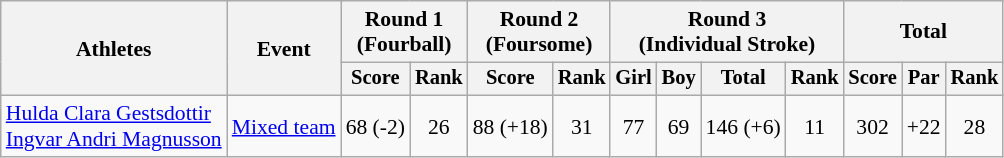<table class="wikitable" style="font-size:90%">
<tr>
<th rowspan="2">Athletes</th>
<th rowspan="2">Event</th>
<th colspan="2">Round 1<br>(Fourball)</th>
<th colspan="2">Round 2<br>(Foursome)</th>
<th colspan="4">Round 3<br>(Individual Stroke)</th>
<th colspan="3">Total</th>
</tr>
<tr style="font-size:95%">
<th>Score</th>
<th>Rank</th>
<th>Score</th>
<th>Rank</th>
<th>Girl</th>
<th>Boy</th>
<th>Total</th>
<th>Rank</th>
<th>Score</th>
<th>Par</th>
<th>Rank</th>
</tr>
<tr align=center>
<td align=left><a href='#'>Hulda Clara Gestsdottir</a><br><a href='#'>Ingvar Andri Magnusson</a></td>
<td align=left><a href='#'>Mixed team</a></td>
<td>68 (-2)</td>
<td>26</td>
<td>88 (+18)</td>
<td>31</td>
<td>77</td>
<td>69</td>
<td>146 (+6)</td>
<td>11</td>
<td>302</td>
<td>+22</td>
<td>28</td>
</tr>
</table>
